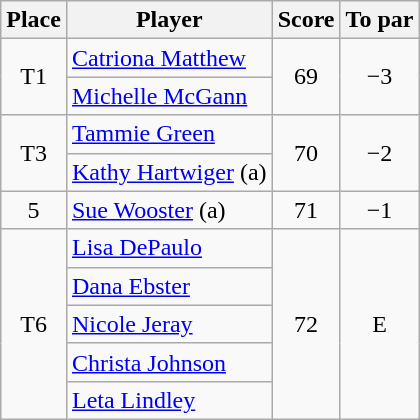<table class="wikitable">
<tr>
<th>Place</th>
<th>Player</th>
<th>Score</th>
<th>To par</th>
</tr>
<tr>
<td rowspan=2 align=center>T1</td>
<td> <a href='#'>Catriona Matthew</a></td>
<td rowspan=2 align=center>69</td>
<td rowspan=2 align=center>−3</td>
</tr>
<tr>
<td> <a href='#'>Michelle McGann</a></td>
</tr>
<tr>
<td rowspan=2 align=center>T3</td>
<td> <a href='#'>Tammie Green</a></td>
<td rowspan=2 align=center>70</td>
<td rowspan=2 align=center>−2</td>
</tr>
<tr>
<td> <a href='#'>Kathy Hartwiger</a> (a)</td>
</tr>
<tr>
<td align=center>5</td>
<td> <a href='#'>Sue Wooster</a> (a)</td>
<td align=center>71</td>
<td align=center>−1</td>
</tr>
<tr>
<td rowspan=5 align=center>T6</td>
<td> <a href='#'>Lisa DePaulo</a></td>
<td rowspan=5 align=center>72</td>
<td rowspan=5 align=center>E</td>
</tr>
<tr>
<td> <a href='#'>Dana Ebster</a></td>
</tr>
<tr>
<td> <a href='#'>Nicole Jeray</a></td>
</tr>
<tr>
<td> <a href='#'>Christa Johnson</a></td>
</tr>
<tr>
<td> <a href='#'>Leta Lindley</a></td>
</tr>
</table>
